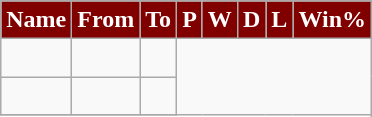<table class="wikitable sortable" style="text-align: center;">
<tr>
<th style="background:maroon; color:white;" scope="col">Name</th>
<th style="background:maroon; color:white;" scope="col">From</th>
<th style="background:maroon; color:white;" scope="col">To</th>
<th style="background:maroon; color:white;" scope="col">P</th>
<th style="background:maroon; color:white;" scope="col">W</th>
<th style="background:maroon; color:white;" scope="col">D</th>
<th style="background:maroon; color:white;" scope="col">L</th>
<th style="background:maroon; color:white;" scope="col">Win%</th>
</tr>
<tr>
<td align=left></td>
<td></td>
<td><br></td>
</tr>
<tr>
<td align=left></td>
<td></td>
<td><br></td>
</tr>
<tr>
</tr>
</table>
